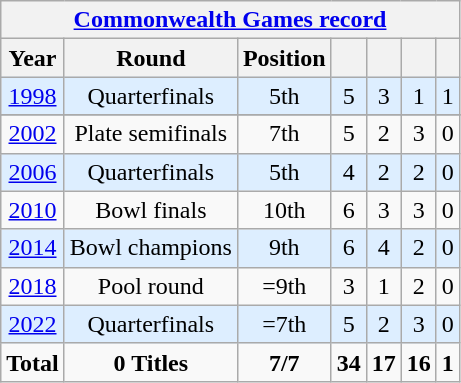<table class="wikitable" style="text-align: center;">
<tr>
<th colspan=10><a href='#'>Commonwealth Games record</a></th>
</tr>
<tr>
<th>Year</th>
<th>Round</th>
<th>Position</th>
<th></th>
<th></th>
<th></th>
<th></th>
</tr>
<tr bgcolor=#ddeeff>
<td> <a href='#'>1998</a></td>
<td>Quarterfinals</td>
<td>5th</td>
<td>5</td>
<td>3</td>
<td>1</td>
<td>1</td>
</tr>
<tr>
</tr>
<tr>
<td> <a href='#'>2002</a></td>
<td>Plate semifinals</td>
<td>7th</td>
<td>5</td>
<td>2</td>
<td>3</td>
<td>0</td>
</tr>
<tr bgcolor=#ddeeff>
<td> <a href='#'>2006</a></td>
<td>Quarterfinals</td>
<td>5th</td>
<td>4</td>
<td>2</td>
<td>2</td>
<td>0</td>
</tr>
<tr>
<td> <a href='#'>2010</a></td>
<td>Bowl finals</td>
<td>10th</td>
<td>6</td>
<td>3</td>
<td>3</td>
<td>0</td>
</tr>
<tr bgcolor=#ddeeff>
<td> <a href='#'>2014</a></td>
<td>Bowl champions</td>
<td>9th</td>
<td>6</td>
<td>4</td>
<td>2</td>
<td>0</td>
</tr>
<tr>
<td> <a href='#'>2018</a></td>
<td>Pool round</td>
<td>=9th</td>
<td>3</td>
<td>1</td>
<td>2</td>
<td>0</td>
</tr>
<tr bgcolor=#ddeeff>
<td> <a href='#'>2022</a></td>
<td>Quarterfinals</td>
<td>=7th</td>
<td>5</td>
<td>2</td>
<td>3</td>
<td>0</td>
</tr>
<tr>
<td colspan=1><strong>Total</strong></td>
<td><strong>0 Titles</strong></td>
<td><strong>7/7</strong></td>
<td><strong>34</strong></td>
<td><strong>17</strong></td>
<td><strong>16</strong></td>
<td><strong>1</strong></td>
</tr>
</table>
